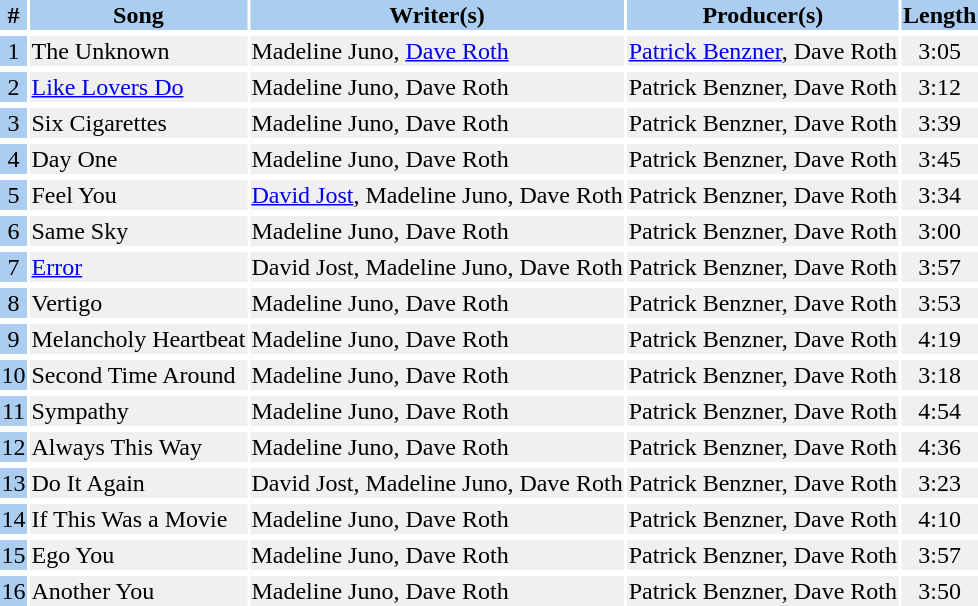<table>
<tr style="background-color:#ABCDEF">
<th>#</th>
<th>Song</th>
<th>Writer(s)</th>
<th>Producer(s)</th>
<th>Length</th>
</tr>
<tr>
</tr>
<tr style="background:#f0f0f0;">
<td align="center" bgcolor="#ABCDEF">1</td>
<td>The Unknown</td>
<td>Madeline Juno, <a href='#'>Dave Roth</a></td>
<td><a href='#'>Patrick Benzner</a>, Dave Roth</td>
<td align="center">3:05</td>
</tr>
<tr>
</tr>
<tr style="background:#f0f0f0;">
<td align="center" bgcolor="#ABCDEF">2</td>
<td><a href='#'>Like Lovers Do</a></td>
<td>Madeline Juno, Dave Roth</td>
<td>Patrick Benzner, Dave Roth</td>
<td align="center">3:12</td>
</tr>
<tr>
</tr>
<tr style="background:#f0f0f0;">
<td align="center" bgcolor="#ABCDEF">3</td>
<td>Six Cigarettes</td>
<td>Madeline Juno, Dave Roth</td>
<td>Patrick Benzner, Dave Roth</td>
<td align="center">3:39</td>
</tr>
<tr>
</tr>
<tr style="background:#f0f0f0;">
<td align="center" bgcolor="#ABCDEF">4</td>
<td>Day One</td>
<td>Madeline Juno, Dave Roth</td>
<td>Patrick Benzner, Dave Roth</td>
<td align="center">3:45</td>
</tr>
<tr>
</tr>
<tr style="background:#f0f0f0;">
<td align="center" bgcolor="#ABCDEF">5</td>
<td>Feel You</td>
<td><a href='#'>David Jost</a>, Madeline Juno, Dave Roth</td>
<td>Patrick Benzner, Dave Roth</td>
<td align="center">3:34</td>
</tr>
<tr>
</tr>
<tr style="background:#f0f0f0;">
<td align="center" bgcolor="#ABCDEF">6</td>
<td>Same Sky</td>
<td>Madeline Juno, Dave Roth</td>
<td>Patrick Benzner, Dave Roth</td>
<td align="center">3:00</td>
</tr>
<tr>
</tr>
<tr style="background:#f0f0f0;">
<td align="center" bgcolor="#ABCDEF">7</td>
<td><a href='#'>Error</a></td>
<td>David Jost, Madeline Juno, Dave Roth</td>
<td>Patrick Benzner, Dave Roth</td>
<td align="center">3:57</td>
</tr>
<tr>
</tr>
<tr style="background:#f0f0f0;">
<td align="center" bgcolor="#ABCDEF">8</td>
<td>Vertigo</td>
<td>Madeline Juno, Dave Roth</td>
<td>Patrick Benzner, Dave Roth</td>
<td align="center">3:53</td>
</tr>
<tr>
</tr>
<tr style="background:#f0f0f0;">
<td align="center" bgcolor="#ABCDEF">9</td>
<td>Melancholy Heartbeat</td>
<td>Madeline Juno, Dave Roth</td>
<td>Patrick Benzner, Dave Roth</td>
<td align="center">4:19</td>
</tr>
<tr>
</tr>
<tr style="background:#f0f0f0;">
<td align="center" bgcolor="#ABCDEF">10</td>
<td>Second Time Around</td>
<td>Madeline Juno, Dave Roth</td>
<td>Patrick Benzner, Dave Roth</td>
<td align="center">3:18</td>
</tr>
<tr>
</tr>
<tr style="background:#f0f0f0;">
<td align="center" bgcolor="#ABCDEF">11</td>
<td>Sympathy</td>
<td>Madeline Juno, Dave Roth</td>
<td>Patrick Benzner, Dave Roth</td>
<td align="center">4:54</td>
</tr>
<tr>
</tr>
<tr style="background:#f0f0f0;">
<td align="center" bgcolor="#ABCDEF">12</td>
<td>Always This Way</td>
<td>Madeline Juno, Dave Roth</td>
<td>Patrick Benzner, Dave Roth</td>
<td align="center">4:36</td>
</tr>
<tr>
</tr>
<tr style="background:#f0f0f0;">
<td align="center" bgcolor="#ABCDEF">13</td>
<td>Do It Again</td>
<td>David Jost, Madeline Juno, Dave Roth</td>
<td>Patrick Benzner, Dave Roth</td>
<td align="center">3:23</td>
</tr>
<tr>
</tr>
<tr style="background:#f0f0f0;">
<td align="center" bgcolor="#ABCDEF">14</td>
<td>If This Was a Movie</td>
<td>Madeline Juno, Dave Roth</td>
<td>Patrick Benzner, Dave Roth</td>
<td align="center">4:10</td>
</tr>
<tr>
</tr>
<tr style="background:#f0f0f0;">
<td align="center" bgcolor="#ABCDEF">15</td>
<td>Ego You</td>
<td>Madeline Juno, Dave Roth</td>
<td>Patrick Benzner, Dave Roth</td>
<td align="center">3:57</td>
</tr>
<tr>
</tr>
<tr style="background:#f0f0f0;">
<td align="center" bgcolor="#ABCDEF">16</td>
<td>Another You</td>
<td>Madeline Juno, Dave Roth</td>
<td>Patrick Benzner, Dave Roth</td>
<td align="center">3:50</td>
</tr>
</table>
